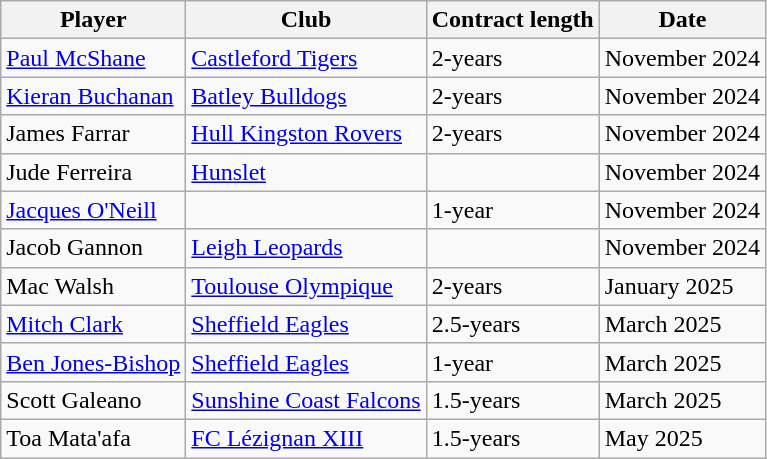<table class="wikitable">
<tr>
<th>Player</th>
<th>Club</th>
<th>Contract length</th>
<th>Date</th>
</tr>
<tr>
<td><a href='#'>Paul McShane</a></td>
<td><a href='#'>Castleford Tigers</a></td>
<td>2-years</td>
<td>November 2024</td>
</tr>
<tr>
<td><a href='#'>Kieran Buchanan</a></td>
<td><a href='#'>Batley Bulldogs</a></td>
<td>2-years</td>
<td>November 2024</td>
</tr>
<tr>
<td>James Farrar</td>
<td><a href='#'>Hull Kingston Rovers</a></td>
<td>2-years</td>
<td>November 2024</td>
</tr>
<tr>
<td>Jude Ferreira</td>
<td><a href='#'>Hunslet</a></td>
<td></td>
<td>November 2024</td>
</tr>
<tr>
<td><a href='#'>Jacques O'Neill</a></td>
<td></td>
<td>1-year</td>
<td>November 2024</td>
</tr>
<tr>
<td>Jacob Gannon</td>
<td><a href='#'>Leigh Leopards</a></td>
<td></td>
<td>November 2024</td>
</tr>
<tr>
<td>Mac Walsh</td>
<td><a href='#'>Toulouse Olympique</a></td>
<td>2-years</td>
<td>January 2025</td>
</tr>
<tr>
<td><a href='#'>Mitch Clark</a></td>
<td><a href='#'>Sheffield Eagles</a></td>
<td>2.5-years</td>
<td>March 2025</td>
</tr>
<tr>
<td><a href='#'>Ben Jones-Bishop</a></td>
<td><a href='#'>Sheffield Eagles</a></td>
<td>1-year</td>
<td>March 2025</td>
</tr>
<tr>
<td>Scott Galeano</td>
<td><a href='#'>Sunshine Coast Falcons</a></td>
<td>1.5-years</td>
<td>March 2025</td>
</tr>
<tr>
<td>Toa Mata'afa</td>
<td><a href='#'>FC Lézignan XIII</a></td>
<td>1.5-years</td>
<td>May 2025</td>
</tr>
</table>
